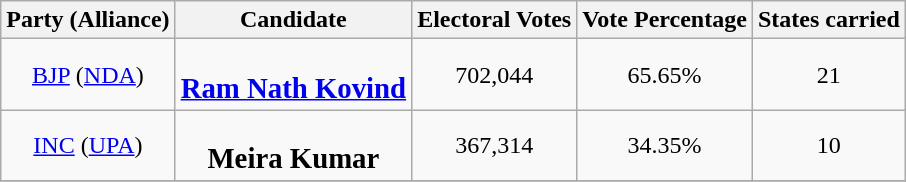<table class="wikitable" align="center">
<tr>
<th>Party (Alliance)</th>
<th>Candidate</th>
<th>Electoral Votes</th>
<th>Vote Percentage</th>
<th>States carried</th>
</tr>
<tr style="text-align:center">
<td><a href='#'>BJP</a> (<a href='#'>NDA</a>)</td>
<td data-sort-value="Kovind"> <br> <big><strong><a href='#'>Ram Nath Kovind</a></strong></big></td>
<td>702,044</td>
<td>65.65%</td>
<td>21</td>
</tr>
<tr style="text-align:center">
<td><a href='#'>INC</a> (<a href='#'>UPA</a>)</td>
<td data-sort-value="Kumar"> <br> <big><strong>Meira Kumar</strong></big></td>
<td>367,314</td>
<td>34.35%</td>
<td>10</td>
</tr>
<tr>
</tr>
</table>
